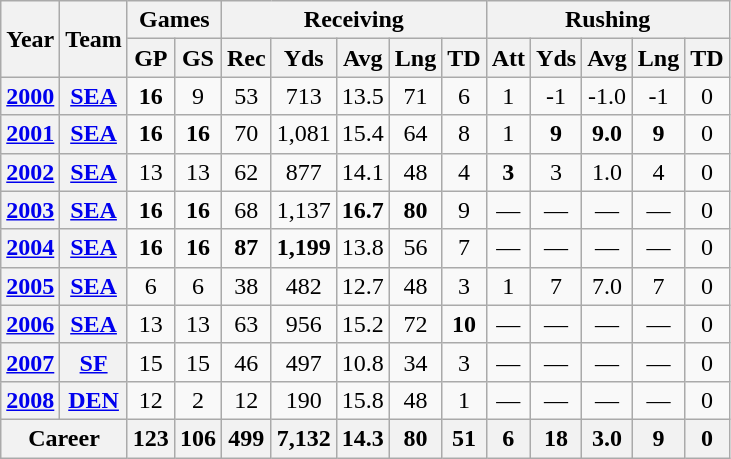<table class="wikitable" style="text-align:center;">
<tr>
<th rowspan="2">Year</th>
<th rowspan="2">Team</th>
<th colspan="2">Games</th>
<th colspan="5">Receiving</th>
<th colspan="5">Rushing</th>
</tr>
<tr>
<th>GP</th>
<th>GS</th>
<th>Rec</th>
<th>Yds</th>
<th>Avg</th>
<th>Lng</th>
<th>TD</th>
<th>Att</th>
<th>Yds</th>
<th>Avg</th>
<th>Lng</th>
<th>TD</th>
</tr>
<tr>
<th><a href='#'>2000</a></th>
<th><a href='#'>SEA</a></th>
<td><strong>16</strong></td>
<td>9</td>
<td>53</td>
<td>713</td>
<td>13.5</td>
<td>71</td>
<td>6</td>
<td>1</td>
<td>-1</td>
<td>-1.0</td>
<td>-1</td>
<td>0</td>
</tr>
<tr>
<th><a href='#'>2001</a></th>
<th><a href='#'>SEA</a></th>
<td><strong>16</strong></td>
<td><strong>16</strong></td>
<td>70</td>
<td>1,081</td>
<td>15.4</td>
<td>64</td>
<td>8</td>
<td>1</td>
<td><strong>9</strong></td>
<td><strong>9.0</strong></td>
<td><strong>9</strong></td>
<td>0</td>
</tr>
<tr>
<th><a href='#'>2002</a></th>
<th><a href='#'>SEA</a></th>
<td>13</td>
<td>13</td>
<td>62</td>
<td>877</td>
<td>14.1</td>
<td>48</td>
<td>4</td>
<td><strong>3</strong></td>
<td>3</td>
<td>1.0</td>
<td>4</td>
<td>0</td>
</tr>
<tr>
<th><a href='#'>2003</a></th>
<th><a href='#'>SEA</a></th>
<td><strong>16</strong></td>
<td><strong>16</strong></td>
<td>68</td>
<td>1,137</td>
<td><strong>16.7</strong></td>
<td><strong>80</strong></td>
<td>9</td>
<td>—</td>
<td>—</td>
<td>—</td>
<td>—</td>
<td>0</td>
</tr>
<tr>
<th><a href='#'>2004</a></th>
<th><a href='#'>SEA</a></th>
<td><strong>16</strong></td>
<td><strong>16</strong></td>
<td><strong>87</strong></td>
<td><strong>1,199</strong></td>
<td>13.8</td>
<td>56</td>
<td>7</td>
<td>—</td>
<td>—</td>
<td>—</td>
<td>—</td>
<td>0</td>
</tr>
<tr>
<th><a href='#'>2005</a></th>
<th><a href='#'>SEA</a></th>
<td>6</td>
<td>6</td>
<td>38</td>
<td>482</td>
<td>12.7</td>
<td>48</td>
<td>3</td>
<td>1</td>
<td>7</td>
<td>7.0</td>
<td>7</td>
<td>0</td>
</tr>
<tr>
<th><a href='#'>2006</a></th>
<th><a href='#'>SEA</a></th>
<td>13</td>
<td>13</td>
<td>63</td>
<td>956</td>
<td>15.2</td>
<td>72</td>
<td><strong>10</strong></td>
<td>—</td>
<td>—</td>
<td>—</td>
<td>—</td>
<td>0</td>
</tr>
<tr>
<th><a href='#'>2007</a></th>
<th><a href='#'>SF</a></th>
<td>15</td>
<td>15</td>
<td>46</td>
<td>497</td>
<td>10.8</td>
<td>34</td>
<td>3</td>
<td>—</td>
<td>—</td>
<td>—</td>
<td>—</td>
<td>0</td>
</tr>
<tr>
<th><a href='#'>2008</a></th>
<th><a href='#'>DEN</a></th>
<td>12</td>
<td>2</td>
<td>12</td>
<td>190</td>
<td>15.8</td>
<td>48</td>
<td>1</td>
<td>—</td>
<td>—</td>
<td>—</td>
<td>—</td>
<td>0</td>
</tr>
<tr>
<th colspan="2">Career</th>
<th>123</th>
<th>106</th>
<th>499</th>
<th>7,132</th>
<th>14.3</th>
<th>80</th>
<th>51</th>
<th>6</th>
<th>18</th>
<th>3.0</th>
<th>9</th>
<th>0</th>
</tr>
</table>
